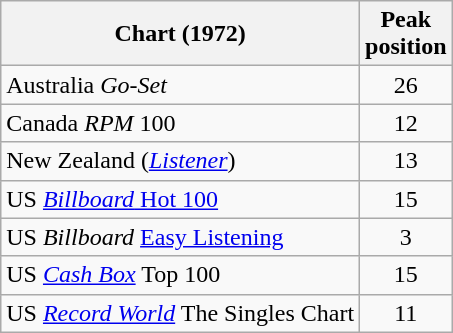<table class="wikitable sortable">
<tr>
<th>Chart (1972)</th>
<th>Peak<br>position</th>
</tr>
<tr>
<td>Australia <em>Go-Set</em></td>
<td align="center">26</td>
</tr>
<tr>
<td>Canada <em>RPM</em> 100</td>
<td align="center">12</td>
</tr>
<tr>
<td>New Zealand (<em><a href='#'>Listener</a></em>)</td>
<td style="text-align:center;">13</td>
</tr>
<tr>
<td>US <a href='#'><em>Billboard</em> Hot 100</a></td>
<td align="center">15</td>
</tr>
<tr>
<td>US <em>Billboard</em> <a href='#'>Easy Listening</a></td>
<td align="center">3</td>
</tr>
<tr>
<td>US <em><a href='#'>Cash Box</a></em> Top 100</td>
<td align="center">15</td>
</tr>
<tr>
<td>US <em><a href='#'>Record World</a></em> The Singles Chart</td>
<td style="text-align:center;">11</td>
</tr>
</table>
